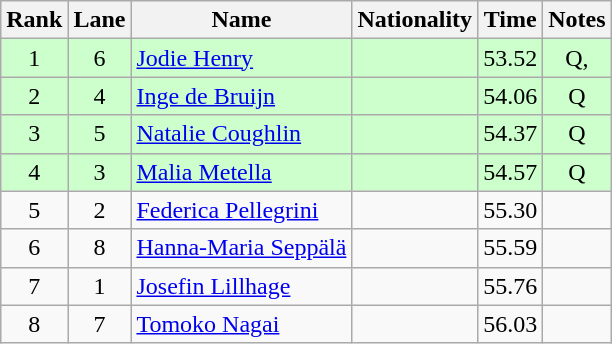<table class="wikitable sortable" style="text-align:center">
<tr>
<th>Rank</th>
<th>Lane</th>
<th>Name</th>
<th>Nationality</th>
<th>Time</th>
<th>Notes</th>
</tr>
<tr bgcolor=#ccffcc>
<td>1</td>
<td>6</td>
<td align=left><a href='#'>Jodie Henry</a></td>
<td align=left></td>
<td>53.52</td>
<td>Q, </td>
</tr>
<tr bgcolor=#ccffcc>
<td>2</td>
<td>4</td>
<td align=left><a href='#'>Inge de Bruijn</a></td>
<td align=left></td>
<td>54.06</td>
<td>Q</td>
</tr>
<tr bgcolor=#ccffcc>
<td>3</td>
<td>5</td>
<td align=left><a href='#'>Natalie Coughlin</a></td>
<td align=left></td>
<td>54.37</td>
<td>Q</td>
</tr>
<tr bgcolor=#ccffcc>
<td>4</td>
<td>3</td>
<td align=left><a href='#'>Malia Metella</a></td>
<td align=left></td>
<td>54.57</td>
<td>Q</td>
</tr>
<tr>
<td>5</td>
<td>2</td>
<td align=left><a href='#'>Federica Pellegrini</a></td>
<td align=left></td>
<td>55.30</td>
<td></td>
</tr>
<tr>
<td>6</td>
<td>8</td>
<td align=left><a href='#'>Hanna-Maria Seppälä</a></td>
<td align=left></td>
<td>55.59</td>
<td></td>
</tr>
<tr>
<td>7</td>
<td>1</td>
<td align=left><a href='#'>Josefin Lillhage</a></td>
<td align=left></td>
<td>55.76</td>
<td></td>
</tr>
<tr>
<td>8</td>
<td>7</td>
<td align=left><a href='#'>Tomoko Nagai</a></td>
<td align=left></td>
<td>56.03</td>
<td></td>
</tr>
</table>
